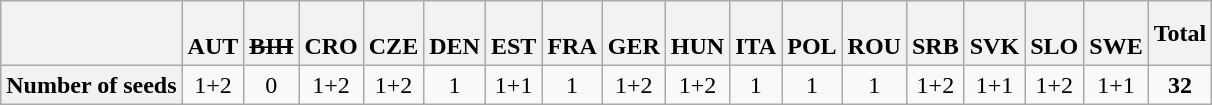<table class="wikitable">
<tr>
<th></th>
<th> <br>AUT</th>
<th> <br><s>BIH</s></th>
<th> <br>CRO</th>
<th> <br>CZE</th>
<th> <br>DEN</th>
<th> <br>EST</th>
<th> <br>FRA</th>
<th> <br>GER</th>
<th> <br>HUN</th>
<th> <br>ITA</th>
<th> <br>POL</th>
<th> <br>ROU</th>
<th> <br>SRB</th>
<th> <br>SVK</th>
<th> <br>SLO</th>
<th> <br>SWE</th>
<th>Total</th>
</tr>
<tr align="center">
<th>Number of seeds</th>
<td>1+2</td>
<td><abbr>0</abbr></td>
<td>1+2</td>
<td>1+2</td>
<td>1</td>
<td>1+1</td>
<td>1</td>
<td>1+2</td>
<td>1+2</td>
<td>1</td>
<td>1</td>
<td>1</td>
<td>1+2</td>
<td>1+1</td>
<td>1+2</td>
<td>1+1</td>
<td><strong>32</strong></td>
</tr>
</table>
